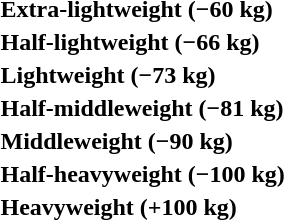<table>
<tr>
<th rowspan=2 style="text-align:left;">Extra-lightweight (−60 kg)</th>
<td rowspan=2></td>
<td rowspan=2></td>
<td></td>
</tr>
<tr>
<td></td>
</tr>
<tr>
<th rowspan=2 style="text-align:left;">Half-lightweight (−66 kg)</th>
<td rowspan=2></td>
<td rowspan=2></td>
<td></td>
</tr>
<tr>
<td></td>
</tr>
<tr>
<th rowspan=2 style="text-align:left;">Lightweight (−73 kg)</th>
<td rowspan=2></td>
<td rowspan=2></td>
<td></td>
</tr>
<tr>
<td></td>
</tr>
<tr>
<th rowspan=2 style="text-align:left;">Half-middleweight (−81 kg)</th>
<td rowspan=2></td>
<td rowspan=2></td>
<td></td>
</tr>
<tr>
<td></td>
</tr>
<tr>
<th rowspan=2 style="text-align:left;">Middleweight (−90 kg)</th>
<td rowspan=2></td>
<td rowspan=2></td>
<td></td>
</tr>
<tr>
<td></td>
</tr>
<tr>
<th rowspan=2 style="text-align:left;">Half-heavyweight (−100 kg)</th>
<td rowspan=2></td>
<td rowspan=2></td>
<td></td>
</tr>
<tr>
<td></td>
</tr>
<tr>
<th rowspan=2 style="text-align:left;">Heavyweight (+100 kg)</th>
<td rowspan=2></td>
<td rowspan=2></td>
<td></td>
</tr>
<tr>
<td></td>
</tr>
</table>
